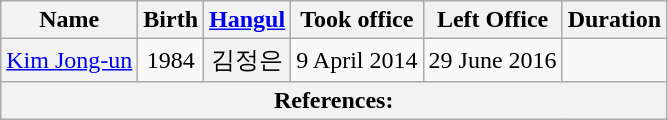<table class="wikitable sortable">
<tr>
<th>Name</th>
<th>Birth</th>
<th class="unsortable"><a href='#'>Hangul</a></th>
<th>Took office</th>
<th>Left Office</th>
<th>Duration</th>
</tr>
<tr>
<th align="center" scope="row" style="font-weight:normal;"><a href='#'>Kim Jong-un</a></th>
<td align="center">1984</td>
<th align="center" scope="row" style="font-weight:normal;">김정은</th>
<td align="center">9 April 2014</td>
<td align="center">29 June 2016</td>
<td align="center"></td>
</tr>
<tr>
<th colspan="7" unsortable><strong>References:</strong><br></th>
</tr>
</table>
